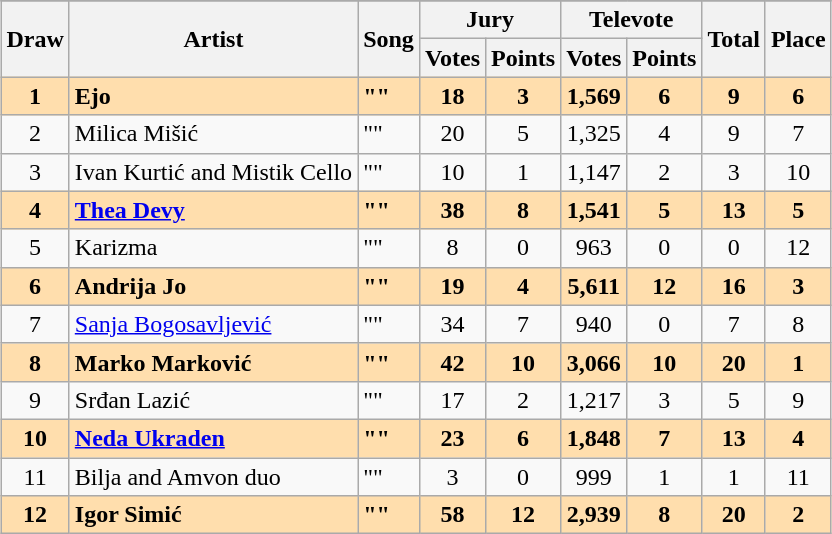<table class="sortable wikitable" style="margin: 1em auto 1em auto; text-align:center;">
<tr>
</tr>
<tr>
<th rowspan="2">Draw</th>
<th rowspan="2">Artist</th>
<th rowspan="2">Song</th>
<th colspan="2">Jury</th>
<th colspan="2">Televote</th>
<th rowspan="2">Total</th>
<th rowspan="2">Place</th>
</tr>
<tr>
<th>Votes</th>
<th>Points</th>
<th>Votes</th>
<th>Points</th>
</tr>
<tr style="font-weight:bold; background:navajowhite;">
<td>1</td>
<td align="left">Ejo</td>
<td align="left">""</td>
<td>18</td>
<td>3</td>
<td>1,569</td>
<td>6</td>
<td>9</td>
<td>6</td>
</tr>
<tr>
<td>2</td>
<td align="left">Milica Mišić</td>
<td align="left">""</td>
<td>20</td>
<td>5</td>
<td>1,325</td>
<td>4</td>
<td>9</td>
<td>7</td>
</tr>
<tr>
<td>3</td>
<td align="left">Ivan Kurtić and Mistik Cello</td>
<td align="left">""</td>
<td>10</td>
<td>1</td>
<td>1,147</td>
<td>2</td>
<td>3</td>
<td>10</td>
</tr>
<tr style="font-weight:bold; background:navajowhite;">
<td>4</td>
<td align="left"><a href='#'>Thea Devy</a></td>
<td align="left">""</td>
<td>38</td>
<td>8</td>
<td>1,541</td>
<td>5</td>
<td>13</td>
<td>5</td>
</tr>
<tr>
<td>5</td>
<td align="left">Karizma</td>
<td align="left">""</td>
<td>8</td>
<td>0</td>
<td>963</td>
<td>0</td>
<td>0</td>
<td>12</td>
</tr>
<tr style="font-weight:bold; background:navajowhite;">
<td>6</td>
<td align="left">Andrija Jo</td>
<td align="left">""</td>
<td>19</td>
<td>4</td>
<td>5,611</td>
<td>12</td>
<td>16</td>
<td>3</td>
</tr>
<tr>
<td>7</td>
<td align="left"><a href='#'>Sanja Bogosavljević</a></td>
<td align="left">""</td>
<td>34</td>
<td>7</td>
<td>940</td>
<td>0</td>
<td>7</td>
<td>8</td>
</tr>
<tr style="font-weight:bold; background:navajowhite;">
<td>8</td>
<td align="left">Marko Marković</td>
<td align="left">""</td>
<td>42</td>
<td>10</td>
<td>3,066</td>
<td>10</td>
<td>20</td>
<td>1</td>
</tr>
<tr>
<td>9</td>
<td align="left">Srđan Lazić</td>
<td align="left">""</td>
<td>17</td>
<td>2</td>
<td>1,217</td>
<td>3</td>
<td>5</td>
<td>9</td>
</tr>
<tr style="font-weight:bold; background:navajowhite;">
<td>10</td>
<td align="left"><a href='#'>Neda Ukraden</a></td>
<td align="left">""</td>
<td>23</td>
<td>6</td>
<td>1,848</td>
<td>7</td>
<td>13</td>
<td>4</td>
</tr>
<tr>
<td>11</td>
<td align="left">Bilja and Amvon duo</td>
<td align="left">""</td>
<td>3</td>
<td>0</td>
<td>999</td>
<td>1</td>
<td>1</td>
<td>11</td>
</tr>
<tr style="font-weight:bold; background:navajowhite;">
<td>12</td>
<td align="left">Igor Simić</td>
<td align="left">""</td>
<td><strong>58</strong></td>
<td>12</td>
<td>2,939</td>
<td>8</td>
<td>20</td>
<td>2</td>
</tr>
</table>
